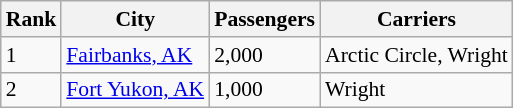<table class="wikitable" style="font-size: 90%;">
<tr>
<th>Rank</th>
<th>City</th>
<th>Passengers</th>
<th>Carriers</th>
</tr>
<tr>
<td>1</td>
<td> <a href='#'>Fairbanks, AK</a></td>
<td>2,000</td>
<td>Arctic Circle, Wright</td>
</tr>
<tr>
<td>2</td>
<td> <a href='#'>Fort Yukon, AK</a></td>
<td>1,000</td>
<td>Wright</td>
</tr>
</table>
